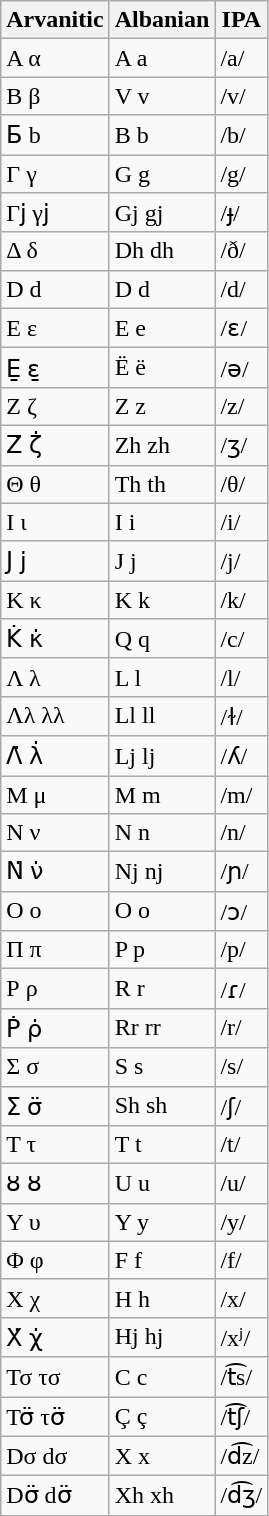<table class="wikitable">
<tr>
<th>Arvanitic</th>
<th>Albanian</th>
<th>IPA</th>
</tr>
<tr>
<td>Α α</td>
<td>A a</td>
<td>/a/</td>
</tr>
<tr>
<td>Β β</td>
<td>V v</td>
<td>/v/</td>
</tr>
<tr>
<td>Ƃ b</td>
<td>B b</td>
<td>/b/</td>
</tr>
<tr>
<td>Γ γ</td>
<td>G g</td>
<td>/g/</td>
</tr>
<tr>
<td>Γϳ γϳ</td>
<td>Gj gj</td>
<td>/ɟ/</td>
</tr>
<tr>
<td>Δ δ</td>
<td>Dh dh</td>
<td>/ð/</td>
</tr>
<tr>
<td>D d</td>
<td>D d</td>
<td>/d/</td>
</tr>
<tr>
<td>E ε</td>
<td>E e</td>
<td>/ɛ/</td>
</tr>
<tr>
<td>E̱ ε̱</td>
<td>Ë ë</td>
<td>/ə/</td>
</tr>
<tr>
<td>Ζ ζ</td>
<td>Z z</td>
<td>/z/</td>
</tr>
<tr>
<td>Ζ̇ ζ̇</td>
<td>Zh zh</td>
<td>/ʒ/</td>
</tr>
<tr>
<td>Θ θ</td>
<td>Th th</td>
<td>/θ/</td>
</tr>
<tr>
<td>Ι ι</td>
<td>I i</td>
<td>/i/</td>
</tr>
<tr>
<td>Ϳ ϳ</td>
<td>J j</td>
<td>/j/</td>
</tr>
<tr>
<td>K κ</td>
<td>K k</td>
<td>/k/</td>
</tr>
<tr>
<td>K̇ κ̇</td>
<td>Q q</td>
<td>/c/</td>
</tr>
<tr>
<td>Λ λ</td>
<td>L l</td>
<td>/l/</td>
</tr>
<tr>
<td>Λλ λλ</td>
<td>Ll ll</td>
<td>/ɫ/</td>
</tr>
<tr>
<td>Λ̇ λ̇</td>
<td>Lj lj</td>
<td>/ʎ/</td>
</tr>
<tr>
<td>Μ μ</td>
<td>M m</td>
<td>/m/</td>
</tr>
<tr>
<td>Ν ν</td>
<td>N n</td>
<td>/n/</td>
</tr>
<tr>
<td>Ν̇ ν̇</td>
<td>Nj nj</td>
<td>/ɲ/</td>
</tr>
<tr>
<td>O o</td>
<td>O o</td>
<td>/ɔ/</td>
</tr>
<tr>
<td>Π π</td>
<td>P p</td>
<td>/p/</td>
</tr>
<tr>
<td>Ρ ρ</td>
<td>R r</td>
<td>/ɾ/</td>
</tr>
<tr>
<td>Ṗ ρ̇</td>
<td>Rr rr</td>
<td>/r/</td>
</tr>
<tr>
<td>Σ σ</td>
<td>S s</td>
<td>/s/</td>
</tr>
<tr>
<td>Σ̈ σ̈</td>
<td>Sh sh</td>
<td>/ʃ/</td>
</tr>
<tr>
<td>Τ τ</td>
<td>T t</td>
<td>/t/</td>
</tr>
<tr>
<td>ȣ ȣ</td>
<td>U u</td>
<td>/u/</td>
</tr>
<tr>
<td>Υ υ</td>
<td>Y y</td>
<td>/y/</td>
</tr>
<tr>
<td>Φ φ</td>
<td>F f</td>
<td>/f/</td>
</tr>
<tr>
<td>Χ χ</td>
<td>H h</td>
<td>/x/</td>
</tr>
<tr>
<td>Χ̇ χ̇</td>
<td>Hj hj</td>
<td>/xʲ/</td>
</tr>
<tr>
<td>Τσ τσ</td>
<td>C c</td>
<td>/t͡s/</td>
</tr>
<tr>
<td>Τσ̈ τσ̈</td>
<td>Ç ç</td>
<td>/t͡ʃ/</td>
</tr>
<tr>
<td>Dσ dσ</td>
<td>X x</td>
<td>/d͡z/</td>
</tr>
<tr>
<td>Dσ̈ dσ̈</td>
<td>Xh xh</td>
<td>/d͡ʒ/</td>
</tr>
</table>
